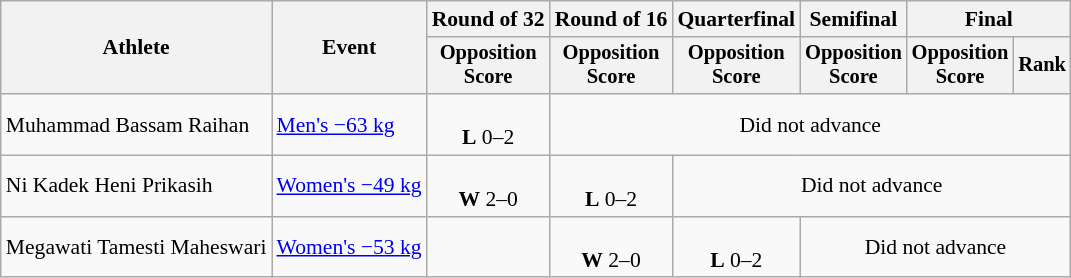<table class="wikitable" style="font-size:90%;text-align:center">
<tr>
<th rowspan="2">Athlete</th>
<th rowspan="2">Event</th>
<th>Round of 32</th>
<th>Round of 16</th>
<th>Quarterfinal</th>
<th>Semifinal</th>
<th colspan="2">Final</th>
</tr>
<tr style="font-size:95%">
<th>Opposition<br>Score</th>
<th>Opposition<br>Score</th>
<th>Opposition<br>Score</th>
<th>Opposition<br>Score</th>
<th>Opposition<br>Score</th>
<th>Rank</th>
</tr>
<tr>
<td align="left">Muhammad Bassam Raihan</td>
<td align="left"><a href='#'>Men's −63 kg</a></td>
<td><br><strong>L</strong> 0–2</td>
<td colspan="5">Did not advance</td>
</tr>
<tr>
<td align="left">Ni Kadek Heni Prikasih</td>
<td align="left"><a href='#'>Women's −49 kg</a></td>
<td><br><strong>W</strong> 2–0</td>
<td><br><strong>L</strong> 0–2</td>
<td colspan="4">Did not advance</td>
</tr>
<tr>
<td align="left">Megawati Tamesti Maheswari</td>
<td align="left"><a href='#'>Women's −53 kg</a></td>
<td></td>
<td><br><strong>W</strong> 2–0</td>
<td><br><strong>L</strong> 0–2</td>
<td colspan="3">Did not advance</td>
</tr>
</table>
